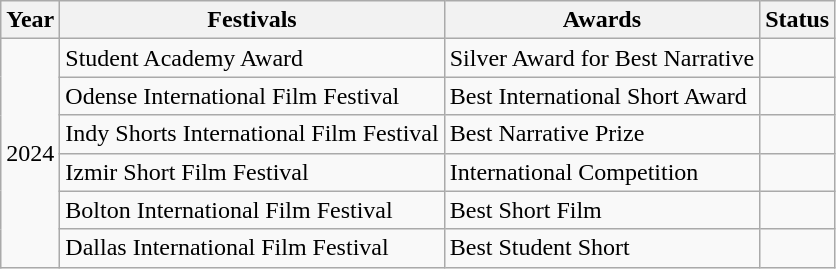<table class="wikitable">
<tr>
<th>Year</th>
<th>Festivals</th>
<th>Awards</th>
<th>Status</th>
</tr>
<tr>
<td rowspan="6">2024</td>
<td>Student Academy Award</td>
<td>Silver Award for Best Narrative</td>
<td></td>
</tr>
<tr>
<td>Odense International Film Festival</td>
<td>Best International Short Award</td>
<td></td>
</tr>
<tr>
<td>Indy Shorts International Film Festival</td>
<td>Best Narrative Prize</td>
<td></td>
</tr>
<tr>
<td>Izmir Short Film Festival</td>
<td>International Competition</td>
<td></td>
</tr>
<tr>
<td>Bolton International Film Festival</td>
<td>Best Short Film</td>
<td></td>
</tr>
<tr>
<td>Dallas International Film Festival</td>
<td>Best Student Short</td>
<td></td>
</tr>
</table>
